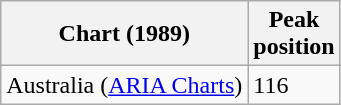<table class="wikitable">
<tr>
<th>Chart (1989)</th>
<th>Peak<br>position</th>
</tr>
<tr>
<td>Australia (<a href='#'>ARIA Charts</a>)</td>
<td>116</td>
</tr>
</table>
